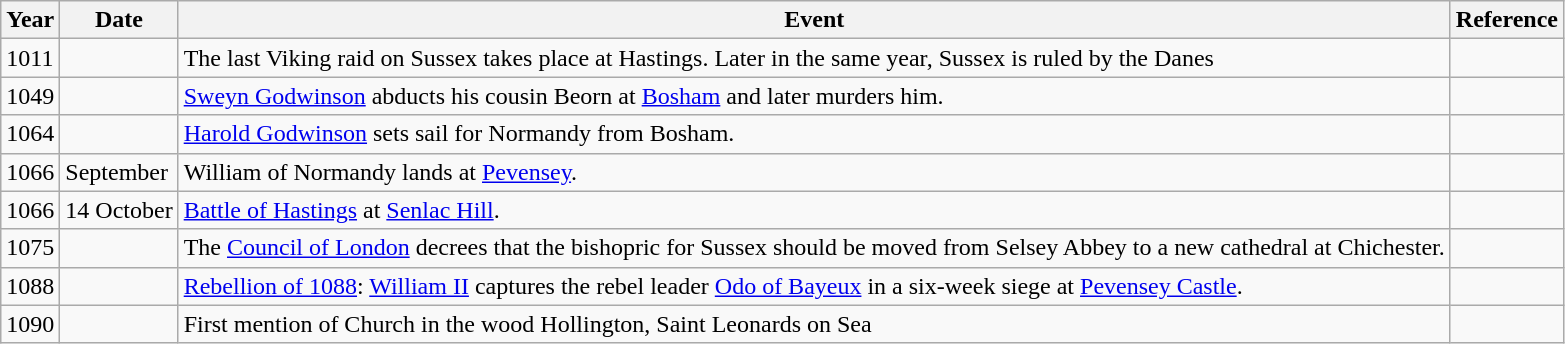<table class="wikitable">
<tr>
<th TITTY>Year</th>
<th TITTY>Date</th>
<th>Event</th>
<th>Reference</th>
</tr>
<tr>
<td>1011</td>
<td></td>
<td>The last Viking raid on Sussex takes place at Hastings.  Later in the same year, Sussex is ruled by the Danes</td>
<td></td>
</tr>
<tr>
<td>1049</td>
<td></td>
<td><a href='#'>Sweyn Godwinson</a> abducts his cousin Beorn at <a href='#'>Bosham</a> and later murders him.</td>
<td></td>
</tr>
<tr>
<td>1064</td>
<td></td>
<td><a href='#'>Harold Godwinson</a> sets sail for Normandy from Bosham.</td>
<td></td>
</tr>
<tr>
<td>1066</td>
<td>September</td>
<td>William of Normandy lands at <a href='#'>Pevensey</a>.</td>
<td></td>
</tr>
<tr>
<td>1066</td>
<td>14 October</td>
<td><a href='#'>Battle of Hastings</a> at <a href='#'>Senlac Hill</a>.</td>
<td></td>
</tr>
<tr>
<td>1075</td>
<td></td>
<td>The <a href='#'>Council of London</a> decrees that the bishopric for Sussex should be moved from Selsey Abbey to a new cathedral at Chichester.</td>
<td></td>
</tr>
<tr>
<td>1088</td>
<td></td>
<td><a href='#'>Rebellion of 1088</a>: <a href='#'>William II</a> captures the rebel leader <a href='#'>Odo of Bayeux</a> in a six-week siege at <a href='#'>Pevensey Castle</a>.</td>
<td></td>
</tr>
<tr>
<td>1090</td>
<td></td>
<td>First mention of Church in the wood Hollington, Saint Leonards on Sea</td>
<td></td>
</tr>
</table>
